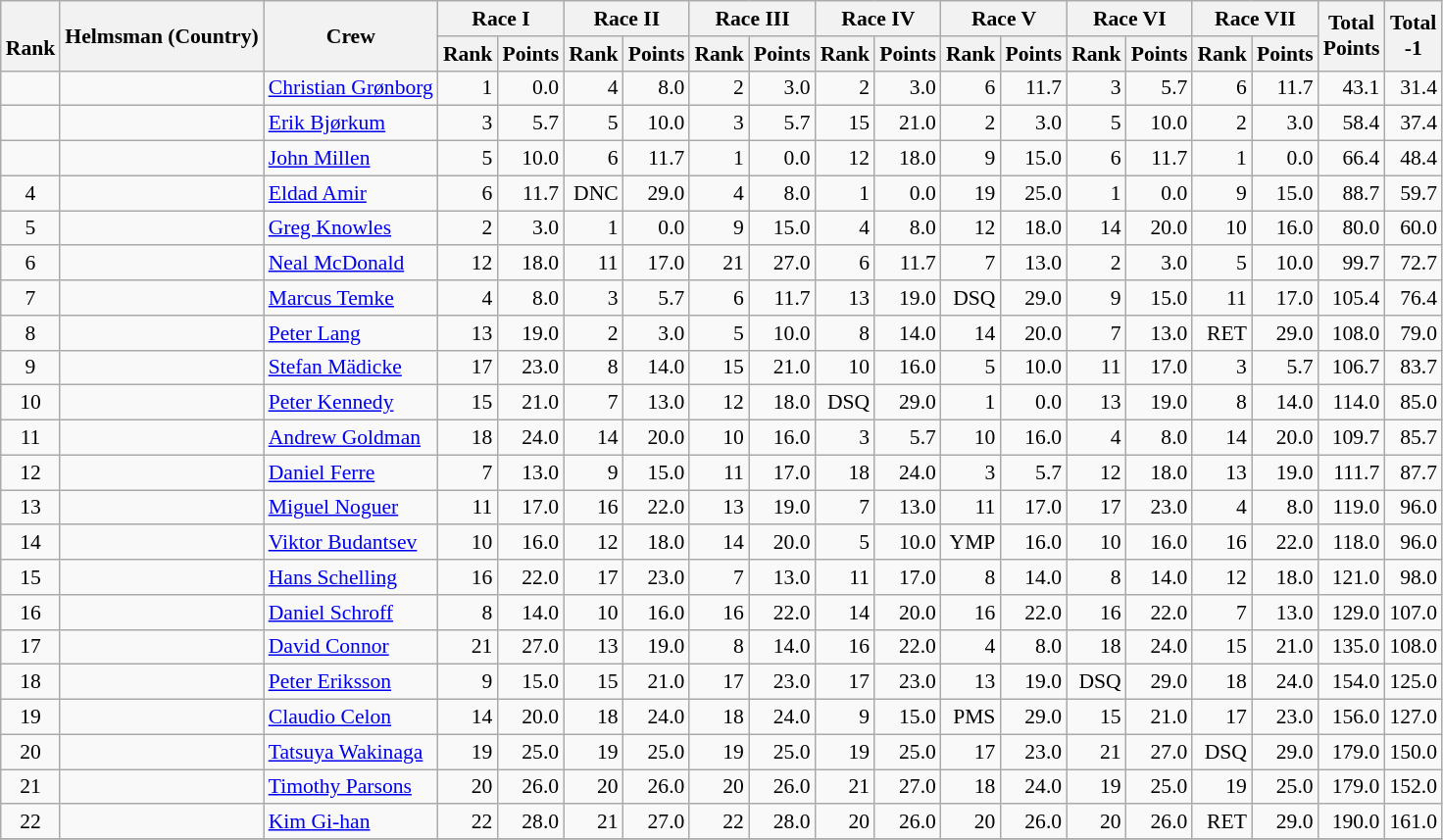<table class="wikitable" style="text-align:right; font-size:90%">
<tr>
<th rowspan="2"><br>Rank</th>
<th rowspan="2">Helmsman (Country)</th>
<th rowspan="2">Crew</th>
<th colspan="2">Race I</th>
<th colspan="2">Race II</th>
<th colspan="2">Race III</th>
<th colspan="2">Race IV</th>
<th colspan="2">Race V</th>
<th colspan="2">Race VI</th>
<th colspan="2">Race VII</th>
<th rowspan="2">Total <br>Points <br> </th>
<th rowspan="2">Total<br>-1<br> </th>
</tr>
<tr>
<th>Rank</th>
<th>Points</th>
<th>Rank</th>
<th>Points</th>
<th>Rank</th>
<th>Points</th>
<th>Rank</th>
<th>Points</th>
<th>Rank</th>
<th>Points</th>
<th>Rank</th>
<th>Points</th>
<th>Rank</th>
<th>Points</th>
</tr>
<tr style="vertical-align:top;">
<td align=center></td>
<td align=left></td>
<td align=left><a href='#'>Christian Grønborg</a> </td>
<td>1</td>
<td>0.0</td>
<td>4</td>
<td>8.0</td>
<td>2</td>
<td>3.0</td>
<td>2</td>
<td>3.0</td>
<td>6</td>
<td>11.7</td>
<td>3</td>
<td>5.7</td>
<td>6</td>
<td>11.7</td>
<td>43.1</td>
<td>31.4</td>
</tr>
<tr>
<td align=center></td>
<td align=left></td>
<td align=left><a href='#'>Erik Bjørkum</a> </td>
<td>3</td>
<td>5.7</td>
<td>5</td>
<td>10.0</td>
<td>3</td>
<td>5.7</td>
<td>15</td>
<td>21.0</td>
<td>2</td>
<td>3.0</td>
<td>5</td>
<td>10.0</td>
<td>2</td>
<td>3.0</td>
<td>58.4</td>
<td>37.4</td>
</tr>
<tr>
<td align=center></td>
<td align=left></td>
<td align=left><a href='#'>John Millen</a> </td>
<td>5</td>
<td>10.0</td>
<td>6</td>
<td>11.7</td>
<td>1</td>
<td>0.0</td>
<td>12</td>
<td>18.0</td>
<td>9</td>
<td>15.0</td>
<td>6</td>
<td>11.7</td>
<td>1</td>
<td>0.0</td>
<td>66.4</td>
<td>48.4</td>
</tr>
<tr>
<td align=center>4</td>
<td align=left></td>
<td align=left><a href='#'>Eldad Amir</a> </td>
<td>6</td>
<td>11.7</td>
<td>DNC</td>
<td>29.0</td>
<td>4</td>
<td>8.0</td>
<td>1</td>
<td>0.0</td>
<td>19</td>
<td>25.0</td>
<td>1</td>
<td>0.0</td>
<td>9</td>
<td>15.0</td>
<td>88.7</td>
<td>59.7</td>
</tr>
<tr>
<td align=center>5</td>
<td align=left></td>
<td align=left><a href='#'>Greg Knowles</a> </td>
<td>2</td>
<td>3.0</td>
<td>1</td>
<td>0.0</td>
<td>9</td>
<td>15.0</td>
<td>4</td>
<td>8.0</td>
<td>12</td>
<td>18.0</td>
<td>14</td>
<td>20.0</td>
<td>10</td>
<td>16.0</td>
<td>80.0</td>
<td>60.0</td>
</tr>
<tr>
<td align=center>6</td>
<td align=left></td>
<td align=left><a href='#'>Neal McDonald</a> </td>
<td>12</td>
<td>18.0</td>
<td>11</td>
<td>17.0</td>
<td>21</td>
<td>27.0</td>
<td>6</td>
<td>11.7</td>
<td>7</td>
<td>13.0</td>
<td>2</td>
<td>3.0</td>
<td>5</td>
<td>10.0</td>
<td>99.7</td>
<td>72.7</td>
</tr>
<tr>
<td align=center>7</td>
<td align=left></td>
<td align=left><a href='#'>Marcus Temke</a> </td>
<td>4</td>
<td>8.0</td>
<td>3</td>
<td>5.7</td>
<td>6</td>
<td>11.7</td>
<td>13</td>
<td>19.0</td>
<td>DSQ</td>
<td>29.0</td>
<td>9</td>
<td>15.0</td>
<td>11</td>
<td>17.0</td>
<td>105.4</td>
<td>76.4</td>
</tr>
<tr>
<td align=center>8</td>
<td align=left></td>
<td align=left><a href='#'>Peter Lang</a> </td>
<td>13</td>
<td>19.0</td>
<td>2</td>
<td>3.0</td>
<td>5</td>
<td>10.0</td>
<td>8</td>
<td>14.0</td>
<td>14</td>
<td>20.0</td>
<td>7</td>
<td>13.0</td>
<td>RET</td>
<td>29.0</td>
<td>108.0</td>
<td>79.0</td>
</tr>
<tr>
<td align=center>9</td>
<td align=left></td>
<td align=left><a href='#'>Stefan Mädicke</a> </td>
<td>17</td>
<td>23.0</td>
<td>8</td>
<td>14.0</td>
<td>15</td>
<td>21.0</td>
<td>10</td>
<td>16.0</td>
<td>5</td>
<td>10.0</td>
<td>11</td>
<td>17.0</td>
<td>3</td>
<td>5.7</td>
<td>106.7</td>
<td>83.7</td>
</tr>
<tr>
<td align=center>10</td>
<td align=left></td>
<td align=left><a href='#'>Peter Kennedy</a> </td>
<td>15</td>
<td>21.0</td>
<td>7</td>
<td>13.0</td>
<td>12</td>
<td>18.0</td>
<td>DSQ</td>
<td>29.0</td>
<td>1</td>
<td>0.0</td>
<td>13</td>
<td>19.0</td>
<td>8</td>
<td>14.0</td>
<td>114.0</td>
<td>85.0</td>
</tr>
<tr>
<td align=center>11</td>
<td align=left></td>
<td align=left><a href='#'>Andrew Goldman</a> </td>
<td>18</td>
<td>24.0</td>
<td>14</td>
<td>20.0</td>
<td>10</td>
<td>16.0</td>
<td>3</td>
<td>5.7</td>
<td>10</td>
<td>16.0</td>
<td>4</td>
<td>8.0</td>
<td>14</td>
<td>20.0</td>
<td>109.7</td>
<td>85.7</td>
</tr>
<tr>
<td align=center>12</td>
<td align=left></td>
<td align=left><a href='#'>Daniel Ferre</a> </td>
<td>7</td>
<td>13.0</td>
<td>9</td>
<td>15.0</td>
<td>11</td>
<td>17.0</td>
<td>18</td>
<td>24.0</td>
<td>3</td>
<td>5.7</td>
<td>12</td>
<td>18.0</td>
<td>13</td>
<td>19.0</td>
<td>111.7</td>
<td>87.7</td>
</tr>
<tr>
<td align=center>13</td>
<td align=left></td>
<td align=left><a href='#'>Miguel Noguer</a> </td>
<td>11</td>
<td>17.0</td>
<td>16</td>
<td>22.0</td>
<td>13</td>
<td>19.0</td>
<td>7</td>
<td>13.0</td>
<td>11</td>
<td>17.0</td>
<td>17</td>
<td>23.0</td>
<td>4</td>
<td>8.0</td>
<td>119.0</td>
<td>96.0</td>
</tr>
<tr>
<td align=center>14</td>
<td align=left></td>
<td align=left><a href='#'>Viktor Budantsev</a> </td>
<td>10</td>
<td>16.0</td>
<td>12</td>
<td>18.0</td>
<td>14</td>
<td>20.0</td>
<td>5</td>
<td>10.0</td>
<td>YMP</td>
<td>16.0</td>
<td>10</td>
<td>16.0</td>
<td>16</td>
<td>22.0</td>
<td>118.0</td>
<td>96.0</td>
</tr>
<tr>
<td align=center>15</td>
<td align=left></td>
<td align=left><a href='#'>Hans Schelling</a> </td>
<td>16</td>
<td>22.0</td>
<td>17</td>
<td>23.0</td>
<td>7</td>
<td>13.0</td>
<td>11</td>
<td>17.0</td>
<td>8</td>
<td>14.0</td>
<td>8</td>
<td>14.0</td>
<td>12</td>
<td>18.0</td>
<td>121.0</td>
<td>98.0</td>
</tr>
<tr>
<td align=center>16</td>
<td align=left></td>
<td align=left><a href='#'>Daniel Schroff</a> </td>
<td>8</td>
<td>14.0</td>
<td>10</td>
<td>16.0</td>
<td>16</td>
<td>22.0</td>
<td>14</td>
<td>20.0</td>
<td>16</td>
<td>22.0</td>
<td>16</td>
<td>22.0</td>
<td>7</td>
<td>13.0</td>
<td>129.0</td>
<td>107.0</td>
</tr>
<tr>
<td align=center>17</td>
<td align=left></td>
<td align=left><a href='#'>David Connor</a> </td>
<td>21</td>
<td>27.0</td>
<td>13</td>
<td>19.0</td>
<td>8</td>
<td>14.0</td>
<td>16</td>
<td>22.0</td>
<td>4</td>
<td>8.0</td>
<td>18</td>
<td>24.0</td>
<td>15</td>
<td>21.0</td>
<td>135.0</td>
<td>108.0</td>
</tr>
<tr>
<td align=center>18</td>
<td align=left></td>
<td align=left><a href='#'>Peter Eriksson</a> </td>
<td>9</td>
<td>15.0</td>
<td>15</td>
<td>21.0</td>
<td>17</td>
<td>23.0</td>
<td>17</td>
<td>23.0</td>
<td>13</td>
<td>19.0</td>
<td>DSQ</td>
<td>29.0</td>
<td>18</td>
<td>24.0</td>
<td>154.0</td>
<td>125.0</td>
</tr>
<tr>
<td align=center>19</td>
<td align=left></td>
<td align=left><a href='#'>Claudio Celon</a> </td>
<td>14</td>
<td>20.0</td>
<td>18</td>
<td>24.0</td>
<td>18</td>
<td>24.0</td>
<td>9</td>
<td>15.0</td>
<td>PMS</td>
<td>29.0</td>
<td>15</td>
<td>21.0</td>
<td>17</td>
<td>23.0</td>
<td>156.0</td>
<td>127.0</td>
</tr>
<tr>
<td align=center>20</td>
<td align=left></td>
<td align=left><a href='#'>Tatsuya Wakinaga</a> </td>
<td>19</td>
<td>25.0</td>
<td>19</td>
<td>25.0</td>
<td>19</td>
<td>25.0</td>
<td>19</td>
<td>25.0</td>
<td>17</td>
<td>23.0</td>
<td>21</td>
<td>27.0</td>
<td>DSQ</td>
<td>29.0</td>
<td>179.0</td>
<td>150.0</td>
</tr>
<tr>
<td align=center>21</td>
<td align=left></td>
<td align=left><a href='#'>Timothy Parsons</a> </td>
<td>20</td>
<td>26.0</td>
<td>20</td>
<td>26.0</td>
<td>20</td>
<td>26.0</td>
<td>21</td>
<td>27.0</td>
<td>18</td>
<td>24.0</td>
<td>19</td>
<td>25.0</td>
<td>19</td>
<td>25.0</td>
<td>179.0</td>
<td>152.0</td>
</tr>
<tr>
<td align=center>22</td>
<td align=left></td>
<td align=left><a href='#'>Kim Gi-han</a> </td>
<td>22</td>
<td>28.0</td>
<td>21</td>
<td>27.0</td>
<td>22</td>
<td>28.0</td>
<td>20</td>
<td>26.0</td>
<td>20</td>
<td>26.0</td>
<td>20</td>
<td>26.0</td>
<td>RET</td>
<td>29.0</td>
<td>190.0</td>
<td>161.0</td>
</tr>
<tr>
</tr>
</table>
